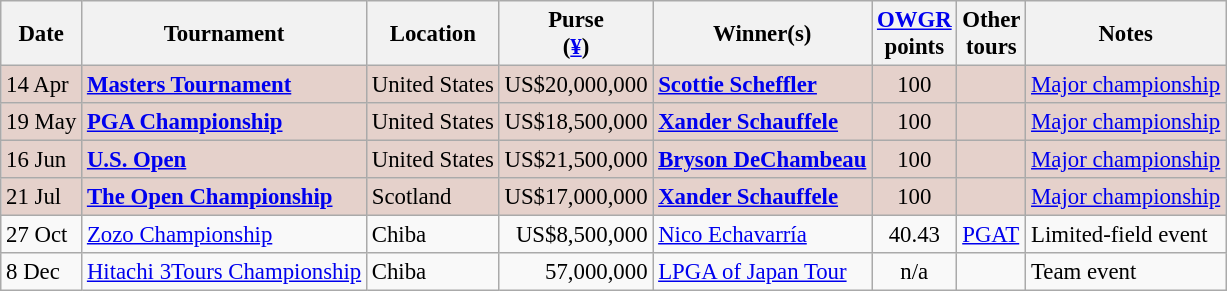<table class="wikitable" style="font-size:95%">
<tr>
<th>Date</th>
<th>Tournament</th>
<th>Location</th>
<th>Purse<br>(<a href='#'>¥</a>)</th>
<th>Winner(s)</th>
<th><a href='#'>OWGR</a><br>points</th>
<th>Other<br>tours</th>
<th>Notes</th>
</tr>
<tr style="background:#e5d1cb;">
<td>14 Apr</td>
<td><strong><a href='#'>Masters Tournament</a></strong></td>
<td>United States</td>
<td align=right>US$20,000,000</td>
<td> <strong><a href='#'>Scottie Scheffler</a></strong></td>
<td align=center>100</td>
<td></td>
<td><a href='#'>Major championship</a></td>
</tr>
<tr style="background:#e5d1cb;">
<td>19 May</td>
<td><strong><a href='#'>PGA Championship</a></strong></td>
<td>United States</td>
<td align=right>US$18,500,000</td>
<td> <strong><a href='#'>Xander Schauffele</a></strong></td>
<td align=center>100</td>
<td></td>
<td><a href='#'>Major championship</a></td>
</tr>
<tr style="background:#e5d1cb;">
<td>16 Jun</td>
<td><strong><a href='#'>U.S. Open</a></strong></td>
<td>United States</td>
<td align=right>US$21,500,000</td>
<td> <strong><a href='#'>Bryson DeChambeau</a></strong></td>
<td align=center>100</td>
<td></td>
<td><a href='#'>Major championship</a></td>
</tr>
<tr style="background:#e5d1cb;">
<td>21 Jul</td>
<td><strong><a href='#'>The Open Championship</a></strong></td>
<td>Scotland</td>
<td align=right>US$17,000,000</td>
<td> <strong><a href='#'>Xander Schauffele</a></strong></td>
<td align=center>100</td>
<td></td>
<td><a href='#'>Major championship</a></td>
</tr>
<tr>
<td>27 Oct</td>
<td><a href='#'>Zozo Championship</a></td>
<td>Chiba</td>
<td align=right>US$8,500,000</td>
<td> <a href='#'>Nico Echavarría</a></td>
<td align=center>40.43</td>
<td><a href='#'>PGAT</a></td>
<td>Limited-field event</td>
</tr>
<tr>
<td>8 Dec</td>
<td><a href='#'>Hitachi 3Tours Championship</a></td>
<td>Chiba</td>
<td align=right>57,000,000</td>
<td><a href='#'>LPGA of Japan Tour</a></td>
<td align=center>n/a</td>
<td></td>
<td>Team event</td>
</tr>
</table>
